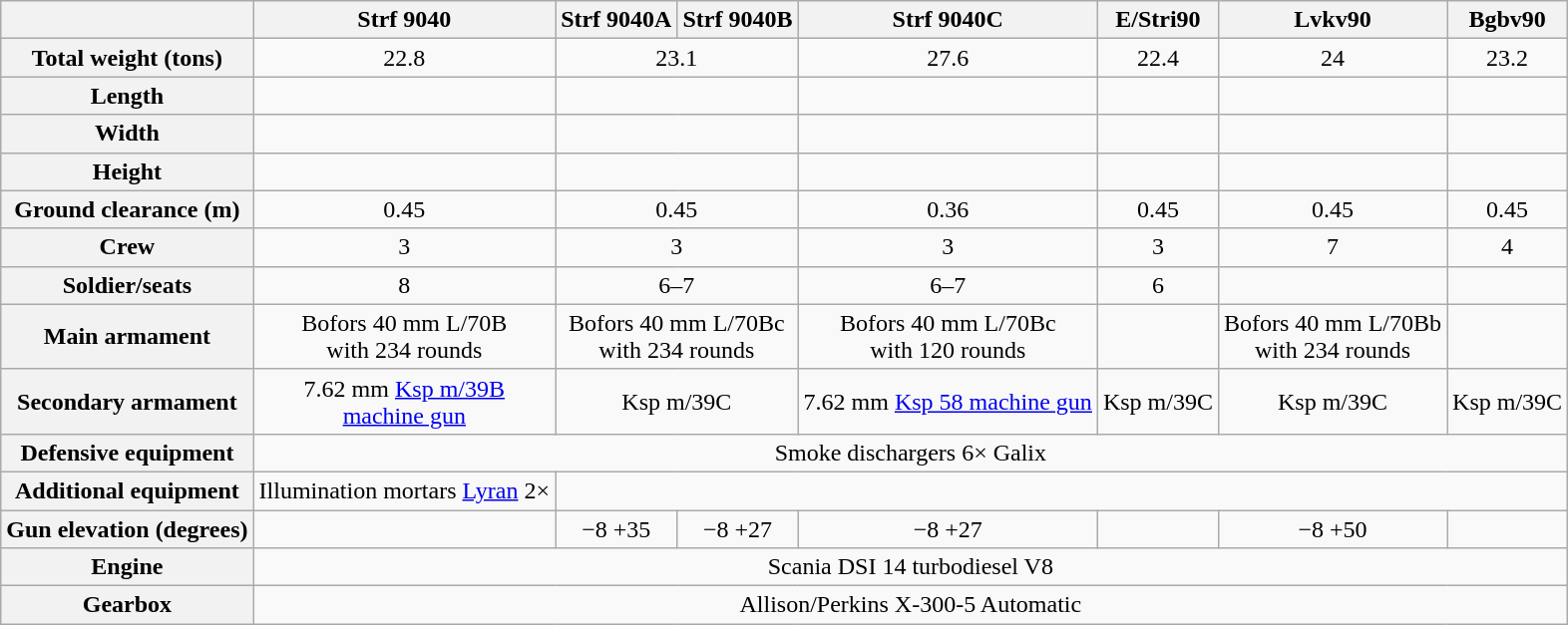<table class="wikitable" style="text-align:center;">
<tr>
<th></th>
<th>Strf 9040</th>
<th>Strf 9040A</th>
<th>Strf 9040B</th>
<th>Strf 9040C</th>
<th>E/Stri90</th>
<th>Lvkv90</th>
<th>Bgbv90</th>
</tr>
<tr>
<th>Total weight (tons)</th>
<td>22.8</td>
<td colspan="2">23.1</td>
<td>27.6</td>
<td>22.4</td>
<td>24</td>
<td>23.2</td>
</tr>
<tr>
<th>Length</th>
<td></td>
<td colspan="2"></td>
<td></td>
<td></td>
<td></td>
<td></td>
</tr>
<tr>
<th>Width</th>
<td></td>
<td colspan="2"></td>
<td></td>
<td></td>
<td></td>
<td></td>
</tr>
<tr>
<th>Height</th>
<td></td>
<td colspan="2"></td>
<td></td>
<td></td>
<td></td>
<td></td>
</tr>
<tr>
<th>Ground clearance (m)</th>
<td>0.45</td>
<td colspan="2">0.45</td>
<td>0.36</td>
<td>0.45</td>
<td>0.45</td>
<td>0.45</td>
</tr>
<tr>
<th>Crew</th>
<td>3</td>
<td colspan="2">3</td>
<td>3</td>
<td>3</td>
<td>7</td>
<td>4</td>
</tr>
<tr>
<th>Soldier/seats</th>
<td>8</td>
<td colspan="2">6–7</td>
<td>6–7</td>
<td>6</td>
<td></td>
<td></td>
</tr>
<tr>
<th>Main armament</th>
<td>Bofors 40 mm L/70B<br>with 234 rounds</td>
<td colspan="2">Bofors 40 mm L/70Bc<br>with 234 rounds</td>
<td>Bofors 40 mm L/70Bc<br>with 120 rounds</td>
<td></td>
<td>Bofors 40 mm L/70Bb<br>with 234 rounds</td>
<td></td>
</tr>
<tr>
<th>Secondary armament</th>
<td>7.62 mm <a href='#'>Ksp m/39B <br> machine gun</a></td>
<td colspan="2">Ksp m/39C</td>
<td>7.62 mm <a href='#'>Ksp 58 machine gun</a></td>
<td>Ksp m/39C</td>
<td>Ksp m/39C</td>
<td>Ksp m/39C</td>
</tr>
<tr>
<th>Defensive equipment</th>
<td colspan=7 align=center>Smoke dischargers 6× Galix</td>
</tr>
<tr>
<th>Additional equipment</th>
<td>Illumination mortars <a href='#'>Lyran</a> 2×</td>
<td colspan=7></td>
</tr>
<tr>
<th>Gun elevation (degrees)</th>
<td></td>
<td>−8 +35</td>
<td>−8 +27</td>
<td>−8 +27</td>
<td></td>
<td>−8 +50</td>
<td></td>
</tr>
<tr>
<th>Engine</th>
<td colspan=7 align=center>Scania DSI 14 turbodiesel V8</td>
</tr>
<tr>
<th>Gearbox</th>
<td colspan=7 align=center>Allison/Perkins X-300-5 Automatic</td>
</tr>
</table>
